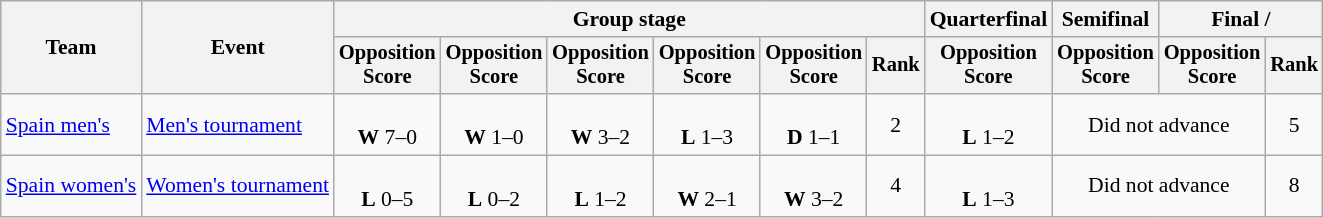<table class="wikitable" style="font-size:90%">
<tr>
<th rowspan=2>Team</th>
<th rowspan=2>Event</th>
<th colspan=6>Group stage</th>
<th>Quarterfinal</th>
<th>Semifinal</th>
<th colspan=2>Final / </th>
</tr>
<tr style="font-size:95%">
<th>Opposition<br>Score</th>
<th>Opposition<br>Score</th>
<th>Opposition<br>Score</th>
<th>Opposition<br>Score</th>
<th>Opposition<br>Score</th>
<th>Rank</th>
<th>Opposition<br>Score</th>
<th>Opposition<br>Score</th>
<th>Opposition<br>Score</th>
<th>Rank</th>
</tr>
<tr align=center>
<td align=left><a href='#'>Spain men's</a></td>
<td align=left><a href='#'>Men's tournament</a></td>
<td><br><strong>W</strong> 7–0</td>
<td><br><strong>W</strong> 1–0</td>
<td><br><strong>W</strong> 3–2</td>
<td><br><strong>L</strong> 1–3</td>
<td><br><strong>D</strong> 1–1</td>
<td>2</td>
<td><br><strong>L</strong> 1–2</td>
<td colspan=2>Did not advance</td>
<td>5</td>
</tr>
<tr align=center>
<td align=left><a href='#'>Spain women's</a></td>
<td align=left><a href='#'>Women's tournament</a></td>
<td><br><strong>L</strong> 0–5</td>
<td><br><strong>L</strong> 0–2</td>
<td><br><strong>L</strong> 1–2</td>
<td><br><strong>W</strong> 2–1</td>
<td><br><strong>W</strong> 3–2</td>
<td>4</td>
<td><br><strong>L</strong> 1–3</td>
<td colspan=2>Did not advance</td>
<td>8</td>
</tr>
</table>
